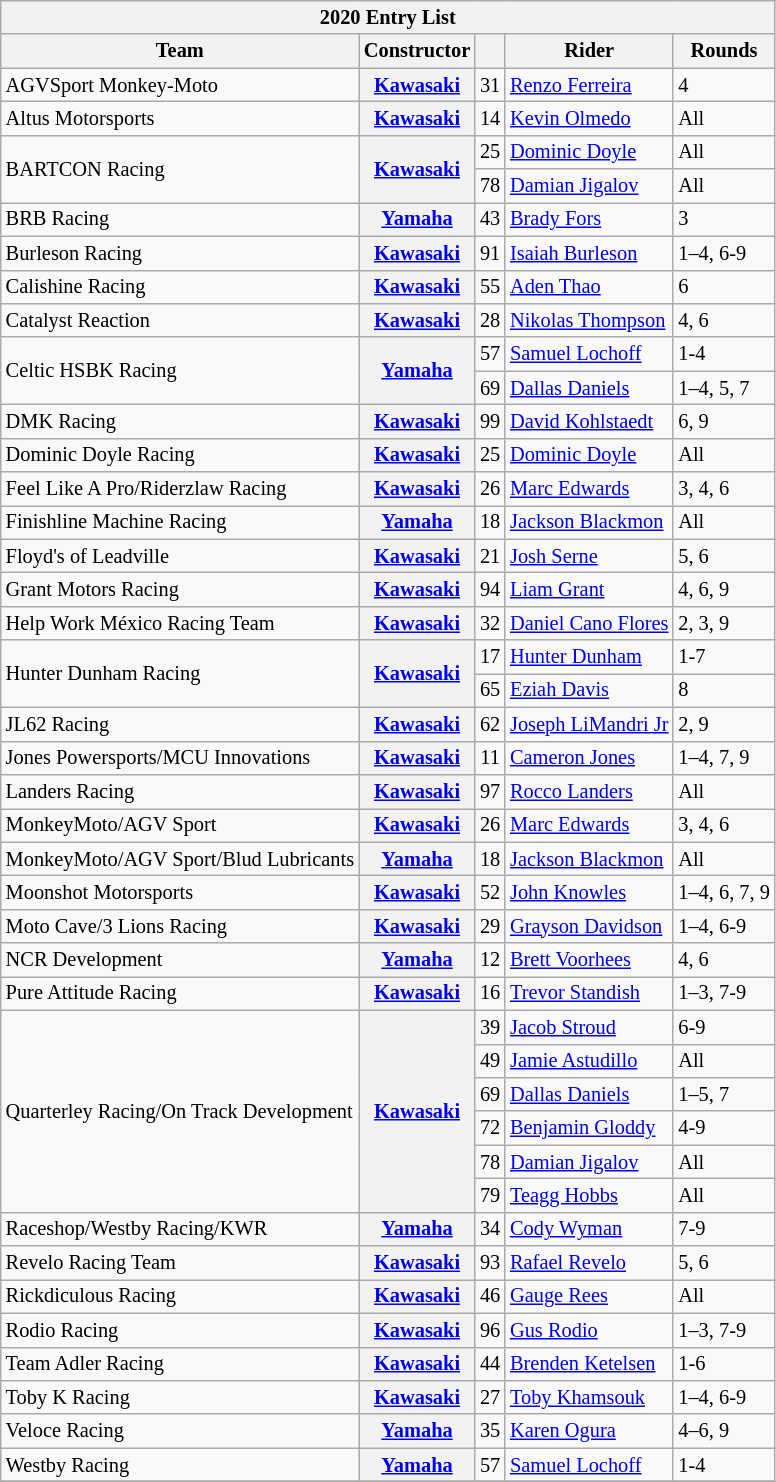<table class="wikitable" style="font-size: 85%;">
<tr>
<th colspan=5>2020 Entry List</th>
</tr>
<tr>
<th>Team</th>
<th>Constructor</th>
<th></th>
<th>Rider</th>
<th>Rounds</th>
</tr>
<tr>
<td>AGVSport Monkey-Moto</td>
<th><a href='#'>Kawasaki</a></th>
<td align=center>31</td>
<td align=left> <a href='#'>Renzo Ferreira</a></td>
<td>4</td>
</tr>
<tr>
<td>Altus Motorsports</td>
<th><a href='#'>Kawasaki</a></th>
<td align=center>14</td>
<td align=left> <a href='#'>Kevin Olmedo</a></td>
<td>All</td>
</tr>
<tr>
<td rowspan=2>BARTCON Racing</td>
<th rowspan=2><a href='#'>Kawasaki</a></th>
<td align=center>25</td>
<td align=left> <a href='#'>Dominic Doyle</a></td>
<td>All</td>
</tr>
<tr>
<td align=center>78</td>
<td align=left> <a href='#'>Damian Jigalov</a></td>
<td>All</td>
</tr>
<tr>
<td>BRB Racing</td>
<th><a href='#'>Yamaha</a></th>
<td align=center>43</td>
<td align=left> <a href='#'>Brady Fors</a></td>
<td>3</td>
</tr>
<tr>
<td>Burleson Racing</td>
<th><a href='#'>Kawasaki</a></th>
<td align=center>91</td>
<td align=left> <a href='#'>Isaiah Burleson</a></td>
<td>1–4, 6-9</td>
</tr>
<tr>
<td>Calishine Racing</td>
<th><a href='#'>Kawasaki</a></th>
<td align=center>55</td>
<td align=left> <a href='#'>Aden Thao</a></td>
<td>6</td>
</tr>
<tr>
<td>Catalyst Reaction</td>
<th><a href='#'>Kawasaki</a></th>
<td align=center>28</td>
<td align=left> <a href='#'>Nikolas Thompson</a></td>
<td>4, 6</td>
</tr>
<tr>
<td rowspan=2>Celtic HSBK Racing</td>
<th rowspan=2><a href='#'>Yamaha</a></th>
<td align=center>57</td>
<td align=left> <a href='#'>Samuel Lochoff</a></td>
<td>1-4</td>
</tr>
<tr>
<td align=center>69</td>
<td align=left> <a href='#'>Dallas Daniels</a></td>
<td>1–4, 5, 7</td>
</tr>
<tr>
<td>DMK Racing</td>
<th><a href='#'>Kawasaki</a></th>
<td align=center>99</td>
<td align=left> <a href='#'>David Kohlstaedt</a></td>
<td>6, 9</td>
</tr>
<tr>
<td>Dominic Doyle Racing</td>
<th><a href='#'>Kawasaki</a></th>
<td align=center>25</td>
<td align=left> <a href='#'>Dominic Doyle</a></td>
<td>All</td>
</tr>
<tr>
<td>Feel Like A Pro/Riderzlaw Racing</td>
<th><a href='#'>Kawasaki</a></th>
<td align=center>26</td>
<td align=left> <a href='#'>Marc Edwards</a></td>
<td>3, 4, 6</td>
</tr>
<tr>
<td>Finishline Machine Racing</td>
<th><a href='#'>Yamaha</a></th>
<td align=center>18</td>
<td align=left> <a href='#'>Jackson Blackmon</a></td>
<td>All</td>
</tr>
<tr>
<td>Floyd's of Leadville</td>
<th><a href='#'>Kawasaki</a></th>
<td align=center>21</td>
<td align=left> <a href='#'>Josh Serne</a></td>
<td>5, 6</td>
</tr>
<tr>
<td>Grant Motors Racing</td>
<th><a href='#'>Kawasaki</a></th>
<td align=center>94</td>
<td align=left> <a href='#'>Liam Grant</a></td>
<td>4, 6, 9</td>
</tr>
<tr>
<td>Help Work México Racing Team</td>
<th><a href='#'>Kawasaki</a></th>
<td align=center>32</td>
<td align=left> <a href='#'>Daniel Cano Flores</a></td>
<td>2, 3, 9</td>
</tr>
<tr>
<td rowspan=2>Hunter Dunham Racing</td>
<th rowspan=2><a href='#'>Kawasaki</a></th>
<td align=center>17</td>
<td align=left> <a href='#'>Hunter Dunham</a></td>
<td>1-7</td>
</tr>
<tr>
<td align=center>65</td>
<td align=left> <a href='#'>Eziah Davis</a></td>
<td>8</td>
</tr>
<tr>
<td>JL62 Racing</td>
<th><a href='#'>Kawasaki</a></th>
<td align=center>62</td>
<td align=left> <a href='#'>Joseph LiMandri Jr</a></td>
<td>2, 9</td>
</tr>
<tr>
<td>Jones Powersports/MCU Innovations</td>
<th><a href='#'>Kawasaki</a></th>
<td align=center>11</td>
<td align=left> <a href='#'>Cameron Jones</a></td>
<td>1–4, 7, 9</td>
</tr>
<tr>
<td>Landers Racing</td>
<th><a href='#'>Kawasaki</a></th>
<td align=center>97</td>
<td align=left> <a href='#'>Rocco Landers</a></td>
<td>All</td>
</tr>
<tr>
<td>MonkeyMoto/AGV Sport</td>
<th><a href='#'>Kawasaki</a></th>
<td align=center>26</td>
<td align=left> <a href='#'>Marc Edwards</a></td>
<td>3, 4, 6</td>
</tr>
<tr>
<td>MonkeyMoto/AGV Sport/Blud Lubricants</td>
<th><a href='#'>Yamaha</a></th>
<td align=center>18</td>
<td align=left> <a href='#'>Jackson Blackmon</a></td>
<td>All</td>
</tr>
<tr>
<td>Moonshot Motorsports</td>
<th><a href='#'>Kawasaki</a></th>
<td align=center>52</td>
<td align=left> <a href='#'>John Knowles</a></td>
<td>1–4, 6, 7, 9</td>
</tr>
<tr>
<td>Moto Cave/3 Lions Racing</td>
<th><a href='#'>Kawasaki</a></th>
<td align=center>29</td>
<td align=left> <a href='#'>Grayson Davidson</a></td>
<td>1–4, 6-9</td>
</tr>
<tr>
<td>NCR Development</td>
<th><a href='#'>Yamaha</a></th>
<td align=center>12</td>
<td align=left> <a href='#'>Brett Voorhees</a></td>
<td>4, 6</td>
</tr>
<tr>
<td>Pure Attitude Racing</td>
<th><a href='#'>Kawasaki</a></th>
<td align=center>16</td>
<td align=left> <a href='#'>Trevor Standish</a></td>
<td>1–3, 7-9</td>
</tr>
<tr>
<td rowspan=6>Quarterley Racing/On Track Development</td>
<th rowspan=6><a href='#'>Kawasaki</a></th>
<td align=center>39</td>
<td align=left> <a href='#'>Jacob Stroud</a></td>
<td>6-9</td>
</tr>
<tr>
<td align=center>49</td>
<td align=left> <a href='#'>Jamie Astudillo</a></td>
<td>All</td>
</tr>
<tr>
<td align=center>69</td>
<td align=left> <a href='#'>Dallas Daniels</a></td>
<td>1–5, 7</td>
</tr>
<tr>
<td align=center>72</td>
<td align=left> <a href='#'>Benjamin Gloddy</a></td>
<td>4-9</td>
</tr>
<tr>
<td align=center>78</td>
<td align=left> <a href='#'>Damian Jigalov</a></td>
<td>All</td>
</tr>
<tr>
<td align=center>79</td>
<td align=left> <a href='#'>Teagg Hobbs</a></td>
<td>All</td>
</tr>
<tr>
<td>Raceshop/Westby Racing/KWR</td>
<th><a href='#'>Yamaha</a></th>
<td align=center>34</td>
<td align=left> <a href='#'>Cody Wyman</a></td>
<td>7-9</td>
</tr>
<tr>
<td>Revelo Racing Team</td>
<th><a href='#'>Kawasaki</a></th>
<td align=center>93</td>
<td align=left> <a href='#'>Rafael Revelo</a></td>
<td>5, 6</td>
</tr>
<tr>
<td>Rickdiculous Racing</td>
<th><a href='#'>Kawasaki</a></th>
<td align=center>46</td>
<td align=left> <a href='#'>Gauge Rees</a></td>
<td>All</td>
</tr>
<tr>
<td>Rodio Racing</td>
<th><a href='#'>Kawasaki</a></th>
<td align=center>96</td>
<td align=left> <a href='#'>Gus Rodio</a></td>
<td>1–3, 7-9</td>
</tr>
<tr>
<td>Team Adler Racing</td>
<th><a href='#'>Kawasaki</a></th>
<td align=center>44</td>
<td align=left> <a href='#'>Brenden Ketelsen</a></td>
<td>1-6</td>
</tr>
<tr>
<td>Toby K Racing</td>
<th><a href='#'>Kawasaki</a></th>
<td align=center>27</td>
<td align=left> <a href='#'>Toby Khamsouk</a></td>
<td>1–4, 6-9</td>
</tr>
<tr>
<td>Veloce Racing</td>
<th><a href='#'>Yamaha</a></th>
<td align=center>35</td>
<td align=left> <a href='#'>Karen Ogura</a></td>
<td>4–6, 9</td>
</tr>
<tr>
<td>Westby Racing</td>
<th><a href='#'>Yamaha</a></th>
<td align=center>57</td>
<td align=left> <a href='#'>Samuel Lochoff</a></td>
<td>1-4</td>
</tr>
<tr>
</tr>
</table>
